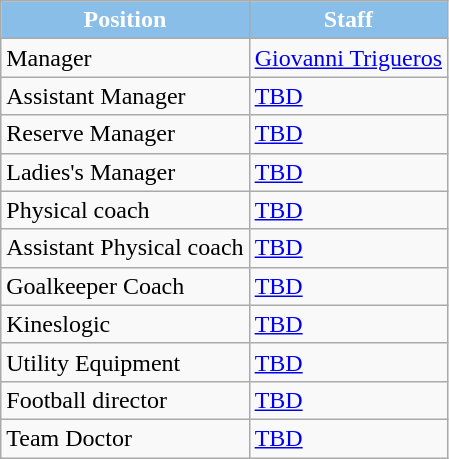<table class="wikitable">
<tr>
<th style="color:White; background:#88BEE7;">Position</th>
<th style="color:White; background:#88BEE7;">Staff</th>
</tr>
<tr>
<td>Manager</td>
<td> <a href='#'>Giovanni Trigueros</a></td>
</tr>
<tr>
<td>Assistant Manager</td>
<td> <a href='#'>TBD</a></td>
</tr>
<tr>
<td>Reserve Manager</td>
<td> <a href='#'>TBD</a></td>
</tr>
<tr>
<td>Ladies's Manager</td>
<td> <a href='#'>TBD</a></td>
</tr>
<tr>
<td>Physical coach</td>
<td> <a href='#'>TBD</a></td>
</tr>
<tr>
<td>Assistant Physical coach</td>
<td> <a href='#'>TBD</a></td>
</tr>
<tr>
<td>Goalkeeper Coach</td>
<td> <a href='#'>TBD</a></td>
</tr>
<tr>
<td>Kineslogic</td>
<td> <a href='#'>TBD</a></td>
</tr>
<tr>
<td>Utility Equipment</td>
<td> <a href='#'>TBD</a></td>
</tr>
<tr>
<td>Football director</td>
<td> <a href='#'>TBD</a></td>
</tr>
<tr>
<td>Team Doctor</td>
<td> <a href='#'>TBD</a></td>
</tr>
</table>
